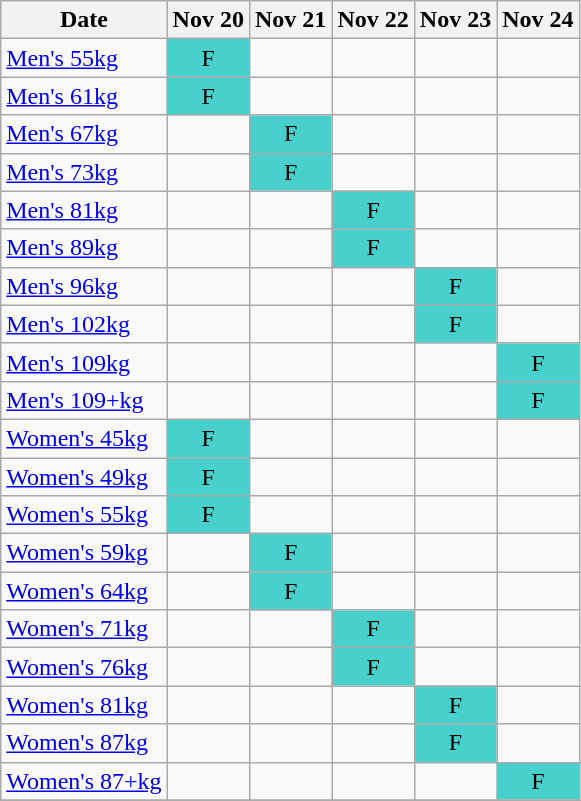<table class="wikitable olympic-schedule Weightlifting">
<tr>
<th>Date</th>
<th>Nov 20</th>
<th>Nov 21</th>
<th>Nov 22</th>
<th>Nov 23</th>
<th>Nov 24</th>
</tr>
<tr>
<td class="event"><a href='#'>Men's 55kg</a></td>
<td bgcolor="#48D1CC" align=center>F</td>
<td></td>
<td></td>
<td></td>
<td></td>
</tr>
<tr>
<td class="event"><a href='#'>Men's 61kg</a></td>
<td bgcolor="#48D1CC" align=center>F</td>
<td></td>
<td></td>
<td></td>
<td></td>
</tr>
<tr>
<td class="event"><a href='#'>Men's 67kg</a></td>
<td></td>
<td bgcolor="#48D1CC" align=center>F</td>
<td></td>
<td></td>
<td></td>
</tr>
<tr>
<td class="event"><a href='#'>Men's 73kg</a></td>
<td></td>
<td bgcolor="#48D1CC" align=center>F</td>
<td></td>
<td></td>
<td></td>
</tr>
<tr>
<td class="event"><a href='#'>Men's 81kg</a></td>
<td></td>
<td></td>
<td bgcolor="#48D1CC" align=center>F</td>
<td></td>
<td></td>
</tr>
<tr>
<td class="event"><a href='#'>Men's 89kg</a></td>
<td></td>
<td></td>
<td bgcolor="#48D1CC" align=center>F</td>
<td></td>
<td></td>
</tr>
<tr>
<td class="event"><a href='#'>Men's 96kg</a></td>
<td></td>
<td></td>
<td></td>
<td bgcolor="#48D1CC" align=center>F</td>
<td></td>
</tr>
<tr>
<td class="event"><a href='#'>Men's 102kg</a></td>
<td></td>
<td></td>
<td></td>
<td bgcolor="#48D1CC" align=center>F</td>
<td></td>
</tr>
<tr>
<td class="event"><a href='#'>Men's 109kg</a></td>
<td></td>
<td></td>
<td></td>
<td></td>
<td bgcolor="#48D1CC" align=center>F</td>
</tr>
<tr>
<td class="event"><a href='#'>Men's 109+kg</a></td>
<td></td>
<td></td>
<td></td>
<td></td>
<td bgcolor="#48D1CC" align=center>F</td>
</tr>
<tr>
<td class="event"><a href='#'>Women's 45kg</a></td>
<td bgcolor="#48D1CC" align=center>F</td>
<td></td>
<td></td>
<td></td>
<td></td>
</tr>
<tr>
<td class="event"><a href='#'>Women's 49kg</a></td>
<td bgcolor="#48D1CC" align=center>F</td>
<td></td>
<td></td>
<td></td>
<td></td>
</tr>
<tr>
<td class="event"><a href='#'>Women's 55kg</a></td>
<td bgcolor="#48D1CC" align=center>F</td>
<td></td>
<td></td>
<td></td>
<td></td>
</tr>
<tr>
<td class="event"><a href='#'>Women's 59kg</a></td>
<td></td>
<td bgcolor="#48D1CC" align=center>F</td>
<td></td>
<td></td>
<td></td>
</tr>
<tr>
<td class="event"><a href='#'>Women's 64kg</a></td>
<td></td>
<td bgcolor="#48D1CC" align=center>F</td>
<td></td>
<td></td>
<td></td>
</tr>
<tr>
<td class="event"><a href='#'>Women's 71kg</a></td>
<td></td>
<td></td>
<td bgcolor="#48D1CC" align=center>F</td>
<td></td>
<td></td>
</tr>
<tr>
<td class="event"><a href='#'>Women's 76kg</a></td>
<td></td>
<td></td>
<td bgcolor="#48D1CC" align=center>F</td>
<td></td>
<td></td>
</tr>
<tr>
<td class="event"><a href='#'>Women's 81kg</a></td>
<td></td>
<td></td>
<td></td>
<td bgcolor="#48D1CC" align=center>F</td>
<td></td>
</tr>
<tr>
<td class="event"><a href='#'>Women's 87kg</a></td>
<td></td>
<td></td>
<td></td>
<td bgcolor="#48D1CC" align=center>F</td>
<td></td>
</tr>
<tr>
<td class="event"><a href='#'>Women's 87+kg</a></td>
<td></td>
<td></td>
<td></td>
<td></td>
<td bgcolor="#48D1CC" align=center>F</td>
</tr>
<tr>
</tr>
</table>
